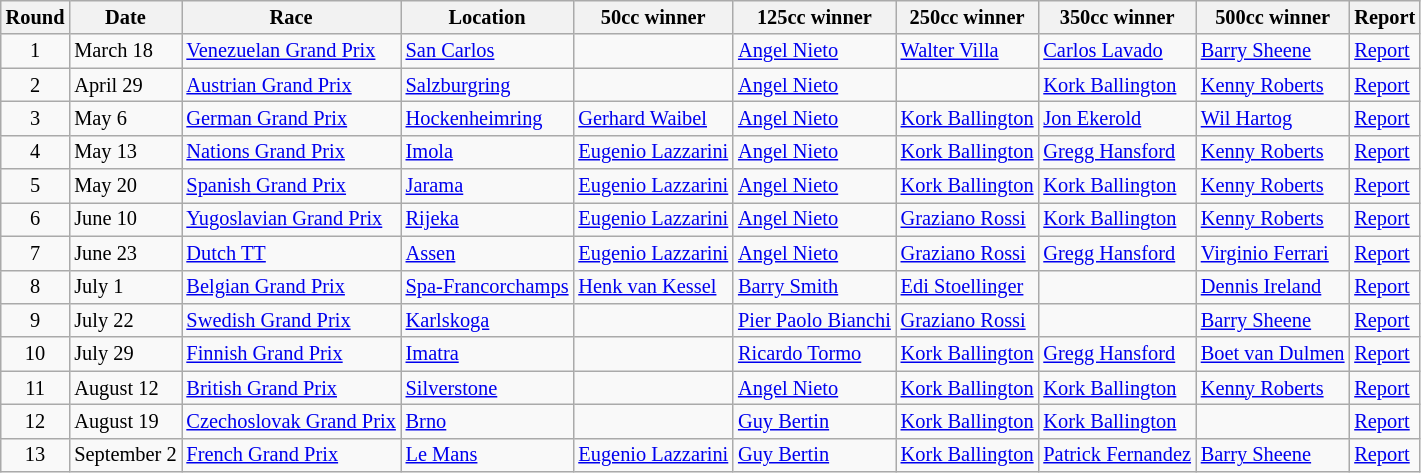<table class="wikitable" style="font-size: 85%;">
<tr>
<th>Round</th>
<th>Date</th>
<th>Race</th>
<th>Location</th>
<th>50cc winner</th>
<th>125cc winner</th>
<th>250cc winner</th>
<th>350cc winner</th>
<th>500cc winner</th>
<th>Report</th>
</tr>
<tr>
<td align="center">1</td>
<td>March 18</td>
<td> <a href='#'>Venezuelan Grand Prix</a></td>
<td><a href='#'>San Carlos</a></td>
<td></td>
<td> <a href='#'>Angel Nieto</a></td>
<td> <a href='#'>Walter Villa</a></td>
<td> <a href='#'>Carlos Lavado</a></td>
<td> <a href='#'>Barry Sheene</a></td>
<td><a href='#'>Report</a></td>
</tr>
<tr>
<td align="center">2</td>
<td>April 29</td>
<td> <a href='#'>Austrian Grand Prix</a></td>
<td><a href='#'>Salzburgring</a></td>
<td></td>
<td> <a href='#'>Angel Nieto</a></td>
<td></td>
<td> <a href='#'>Kork Ballington</a></td>
<td> <a href='#'>Kenny Roberts</a></td>
<td><a href='#'>Report</a></td>
</tr>
<tr>
<td align="center">3</td>
<td>May 6</td>
<td> <a href='#'>German Grand Prix</a></td>
<td><a href='#'>Hockenheimring</a></td>
<td> <a href='#'>Gerhard Waibel</a></td>
<td> <a href='#'>Angel Nieto</a></td>
<td> <a href='#'>Kork Ballington</a></td>
<td> <a href='#'>Jon Ekerold</a></td>
<td> <a href='#'>Wil Hartog</a></td>
<td><a href='#'>Report</a></td>
</tr>
<tr>
<td align="center">4</td>
<td>May 13</td>
<td> <a href='#'>Nations Grand Prix</a></td>
<td><a href='#'>Imola</a></td>
<td> <a href='#'>Eugenio Lazzarini</a></td>
<td> <a href='#'>Angel Nieto</a></td>
<td> <a href='#'>Kork Ballington</a></td>
<td> <a href='#'>Gregg Hansford</a></td>
<td> <a href='#'>Kenny Roberts</a></td>
<td><a href='#'>Report</a></td>
</tr>
<tr>
<td align="center">5</td>
<td>May 20</td>
<td> <a href='#'>Spanish Grand Prix</a></td>
<td><a href='#'>Jarama</a></td>
<td> <a href='#'>Eugenio Lazzarini</a></td>
<td> <a href='#'>Angel Nieto</a></td>
<td> <a href='#'>Kork Ballington</a></td>
<td> <a href='#'>Kork Ballington</a></td>
<td> <a href='#'>Kenny Roberts</a></td>
<td><a href='#'>Report</a></td>
</tr>
<tr>
<td align="center">6</td>
<td>June 10</td>
<td> <a href='#'>Yugoslavian Grand Prix</a></td>
<td><a href='#'>Rijeka</a></td>
<td> <a href='#'>Eugenio Lazzarini</a></td>
<td> <a href='#'>Angel Nieto</a></td>
<td> <a href='#'>Graziano Rossi</a></td>
<td> <a href='#'>Kork Ballington</a></td>
<td> <a href='#'>Kenny Roberts</a></td>
<td><a href='#'>Report</a></td>
</tr>
<tr>
<td align="center">7</td>
<td>June 23</td>
<td> <a href='#'>Dutch TT</a></td>
<td><a href='#'>Assen</a></td>
<td> <a href='#'>Eugenio Lazzarini</a></td>
<td> <a href='#'>Angel Nieto</a></td>
<td> <a href='#'>Graziano Rossi</a></td>
<td> <a href='#'>Gregg Hansford</a></td>
<td> <a href='#'>Virginio Ferrari</a></td>
<td><a href='#'>Report</a></td>
</tr>
<tr>
<td align="center">8</td>
<td>July 1</td>
<td> <a href='#'>Belgian Grand Prix</a></td>
<td><a href='#'>Spa-Francorchamps</a></td>
<td> <a href='#'>Henk van Kessel</a></td>
<td> <a href='#'>Barry Smith</a></td>
<td> <a href='#'>Edi Stoellinger</a></td>
<td></td>
<td> <a href='#'>Dennis Ireland</a></td>
<td><a href='#'>Report</a></td>
</tr>
<tr>
<td align="center">9</td>
<td>July 22</td>
<td> <a href='#'>Swedish Grand Prix</a></td>
<td><a href='#'>Karlskoga</a></td>
<td></td>
<td> <a href='#'>Pier Paolo Bianchi</a></td>
<td> <a href='#'>Graziano Rossi</a></td>
<td></td>
<td> <a href='#'>Barry Sheene</a></td>
<td><a href='#'>Report</a></td>
</tr>
<tr>
<td align="center">10</td>
<td>July 29</td>
<td> <a href='#'>Finnish Grand Prix</a></td>
<td><a href='#'>Imatra</a></td>
<td></td>
<td> <a href='#'>Ricardo Tormo</a></td>
<td> <a href='#'>Kork Ballington</a></td>
<td> <a href='#'>Gregg Hansford</a></td>
<td> <a href='#'>Boet van Dulmen</a></td>
<td><a href='#'>Report</a></td>
</tr>
<tr>
<td align="center">11</td>
<td>August 12</td>
<td> <a href='#'>British Grand Prix</a></td>
<td><a href='#'>Silverstone</a></td>
<td></td>
<td> <a href='#'>Angel Nieto</a></td>
<td> <a href='#'>Kork Ballington</a></td>
<td> <a href='#'>Kork Ballington</a></td>
<td> <a href='#'>Kenny Roberts</a></td>
<td><a href='#'>Report</a></td>
</tr>
<tr>
<td align="center">12</td>
<td>August 19</td>
<td> <a href='#'>Czechoslovak Grand Prix</a></td>
<td><a href='#'>Brno</a></td>
<td></td>
<td> <a href='#'>Guy Bertin</a></td>
<td> <a href='#'>Kork Ballington</a></td>
<td> <a href='#'>Kork Ballington</a></td>
<td></td>
<td><a href='#'>Report</a></td>
</tr>
<tr>
<td align="center">13</td>
<td>September 2</td>
<td> <a href='#'>French Grand Prix</a></td>
<td><a href='#'>Le Mans</a></td>
<td> <a href='#'>Eugenio Lazzarini</a></td>
<td> <a href='#'>Guy Bertin</a></td>
<td> <a href='#'>Kork Ballington</a></td>
<td> <a href='#'>Patrick Fernandez</a></td>
<td> <a href='#'>Barry Sheene</a></td>
<td><a href='#'>Report</a></td>
</tr>
</table>
